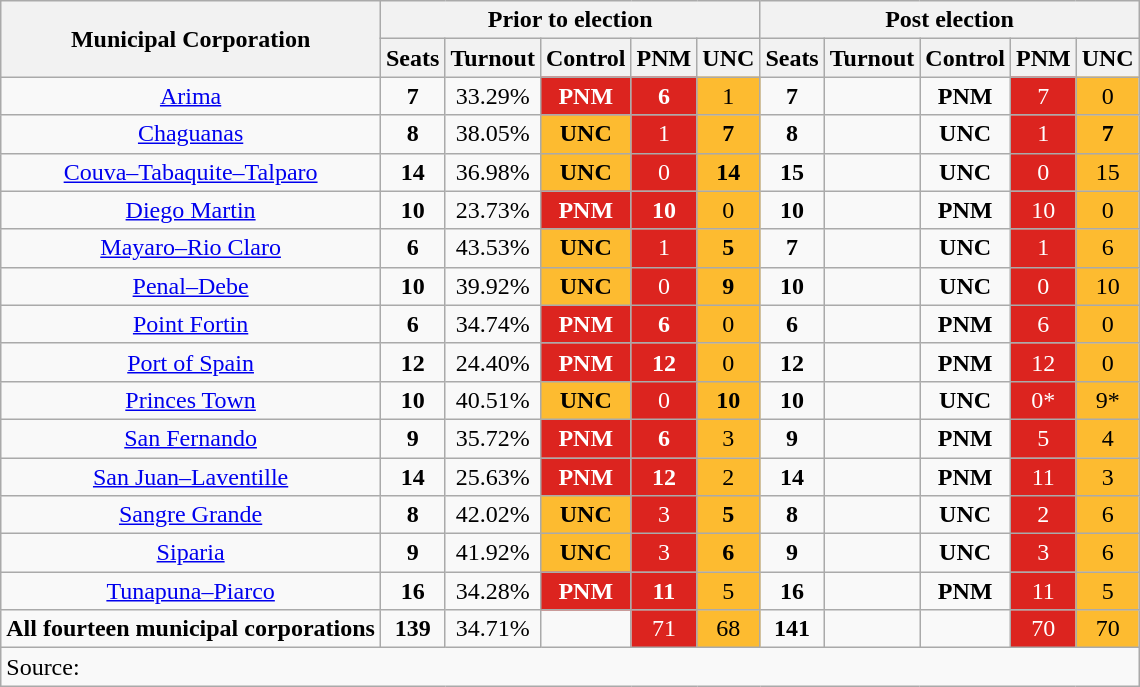<table class="wikitable sortable" style="text-align:center">
<tr>
<th rowspan="2">Municipal Corporation</th>
<th colspan="5">Prior to election</th>
<th colspan="5">Post election</th>
</tr>
<tr>
<th>Seats</th>
<th>Turnout</th>
<th>Control</th>
<th>PNM</th>
<th>UNC</th>
<th>Seats</th>
<th>Turnout</th>
<th>Control</th>
<th>PNM</th>
<th>UNC</th>
</tr>
<tr>
<td><a href='#'>Arima</a></td>
<td><strong>7</strong></td>
<td>33.29%</td>
<td style="color:white; background:#DC241f;"><strong>PNM</strong></td>
<td style="color:white; background:#DC241f;"><strong>6</strong></td>
<td style="background:#FDBB30;">1</td>
<td><strong>7</strong></td>
<td></td>
<td><strong>PNM</strong></td>
<td style="color:white; background:#DC241f;">7</td>
<td style="background:#FDBB30;">0</td>
</tr>
<tr>
<td><a href='#'>Chaguanas</a></td>
<td><strong>8</strong></td>
<td>38.05%</td>
<td style="background:#FDBB30;"><strong>UNC</strong></td>
<td style="color:white; background:#DC241f;">1</td>
<td style="background:#FDBB30;"><strong>7</strong></td>
<td><strong>8</strong></td>
<td></td>
<td><strong>UNC</strong></td>
<td style="color:white; background:#DC241f;">1</td>
<td style="background:#FDBB30;"><strong>7</strong></td>
</tr>
<tr>
<td><a href='#'>Couva–Tabaquite–Talparo</a></td>
<td><strong>14</strong></td>
<td>36.98%</td>
<td style="background:#FDBB30;"><strong>UNC</strong></td>
<td style="color:white; background:#DC241f;">0</td>
<td style="background:#FDBB30;"><strong>14</strong></td>
<td><strong>15</strong></td>
<td></td>
<td><strong>UNC</strong></td>
<td style="color:white; background:#DC241f;">0</td>
<td style="background:#FDBB30;">15</td>
</tr>
<tr>
<td><a href='#'>Diego Martin</a></td>
<td><strong>10</strong></td>
<td>23.73%</td>
<td style="color:white; background:#DC241f;"><strong>PNM</strong></td>
<td style="color:white; background:#DC241f;"><strong>10</strong></td>
<td style="background:#FDBB30;">0</td>
<td><strong>10</strong></td>
<td></td>
<td><strong>PNM</strong></td>
<td style="color:white; background:#DC241f;">10</td>
<td style="background:#FDBB30;">0</td>
</tr>
<tr>
<td><a href='#'>Mayaro–Rio Claro</a></td>
<td><strong>6</strong></td>
<td>43.53%</td>
<td style="background:#FDBB30;"><strong>UNC</strong></td>
<td style="color:white; background:#DC241f;">1</td>
<td style="background:#FDBB30;"><strong>5</strong></td>
<td><strong>7</strong></td>
<td></td>
<td><strong>UNC</strong></td>
<td style="color:white; background:#DC241f;">1</td>
<td style="background:#FDBB30;">6</td>
</tr>
<tr>
<td><a href='#'>Penal–Debe</a></td>
<td><strong>10</strong></td>
<td>39.92%</td>
<td style="background:#FDBB30;"><strong>UNC</strong></td>
<td style="color:white; background:#DC241f;">0</td>
<td style="background:#FDBB30;"><strong>9</strong></td>
<td><strong>10</strong></td>
<td></td>
<td><strong>UNC</strong></td>
<td style="color:white; background:#DC241f;">0</td>
<td style="background:#FDBB30;">10</td>
</tr>
<tr>
<td><a href='#'>Point Fortin</a></td>
<td><strong>6</strong></td>
<td>34.74%</td>
<td style="color:white; background:#DC241f;"><strong>PNM</strong></td>
<td style="color:white; background:#DC241f;"><strong>6</strong></td>
<td style="background:#FDBB30;">0</td>
<td><strong>6</strong></td>
<td></td>
<td><strong>PNM</strong></td>
<td style="color:white; background:#DC241f;">6</td>
<td style="background:#FDBB30;">0</td>
</tr>
<tr>
<td><a href='#'>Port of Spain</a></td>
<td><strong>12</strong></td>
<td>24.40%</td>
<td style="color:white; background:#DC241f;"><strong>PNM</strong></td>
<td style="color:white; background:#DC241f;"><strong>12</strong></td>
<td style="background:#FDBB30;">0</td>
<td><strong>12</strong></td>
<td></td>
<td><strong>PNM</strong></td>
<td style="color:white; background:#DC241f;">12</td>
<td style="background:#FDBB30;">0</td>
</tr>
<tr>
<td><a href='#'>Princes Town</a></td>
<td><strong>10</strong></td>
<td>40.51%</td>
<td style="background:#FDBB30;"><strong>UNC</strong></td>
<td style="color:white; background:#DC241f;">0</td>
<td style="background:#FDBB30;"><strong>10</strong></td>
<td><strong>10</strong></td>
<td></td>
<td><strong>UNC</strong></td>
<td style="color:white; background:#DC241f;">0*</td>
<td style="background:#FDBB30;">9*</td>
</tr>
<tr>
<td><a href='#'>San Fernando</a></td>
<td><strong>9</strong></td>
<td>35.72%</td>
<td style="color:white; background:#DC241f;"><strong>PNM</strong></td>
<td style="color:white; background:#DC241f;"><strong>6</strong></td>
<td style="background:#FDBB30;">3</td>
<td><strong>9</strong></td>
<td></td>
<td><strong>PNM</strong></td>
<td style="color:white; background:#DC241f;">5</td>
<td style="background:#FDBB30;">4</td>
</tr>
<tr>
<td><a href='#'>San Juan–Laventille</a></td>
<td><strong>14</strong></td>
<td>25.63%</td>
<td style="color:white; background:#DC241f;"><strong>PNM</strong></td>
<td style="color:white; background:#DC241f;"><strong>12</strong></td>
<td style="background:#FDBB30;">2</td>
<td><strong>14</strong></td>
<td></td>
<td><strong>PNM</strong></td>
<td style="color:white; background:#DC241f;">11</td>
<td style="background:#FDBB30;">3</td>
</tr>
<tr>
<td><a href='#'>Sangre Grande</a></td>
<td><strong>8</strong></td>
<td>42.02%</td>
<td style="background:#FDBB30;"><strong>UNC</strong></td>
<td style="color:white; background:#DC241f;">3</td>
<td style="background:#FDBB30;"><strong>5</strong></td>
<td><strong>8</strong></td>
<td></td>
<td><strong>UNC</strong></td>
<td style="color:white; background:#DC241f;">2</td>
<td style="background:#FDBB30;">6</td>
</tr>
<tr>
<td><a href='#'>Siparia</a></td>
<td><strong>9</strong></td>
<td>41.92%</td>
<td style="background:#FDBB30;"><strong>UNC</strong></td>
<td style="color:white; background:#DC241f;">3</td>
<td style="background:#FDBB30;"><strong>6</strong></td>
<td><strong>9</strong></td>
<td></td>
<td><strong>UNC</strong></td>
<td style="color:white; background:#DC241f;">3</td>
<td style="background:#FDBB30;">6</td>
</tr>
<tr>
<td><a href='#'>Tunapuna–Piarco</a></td>
<td><strong>16</strong></td>
<td>34.28%</td>
<td style="color:white; background:#DC241f;"><strong>PNM</strong></td>
<td style="color:white; background:#DC241f;"><strong>11</strong></td>
<td style="background:#FDBB30;">5</td>
<td><strong>16</strong></td>
<td></td>
<td><strong>PNM</strong></td>
<td style="color:white; background:#DC241f;">11</td>
<td style="background:#FDBB30;">5</td>
</tr>
<tr>
<td><strong>All fourteen municipal corporations</strong></td>
<td><strong>139</strong></td>
<td>34.71%</td>
<td></td>
<td style="color:white; background:#DC241f;">71</td>
<td style="background:#FDBB30;">68</td>
<td><strong>141</strong></td>
<td></td>
<td></td>
<td style="color:white; background:#DC241f;">70</td>
<td style="background:#FDBB30;">70</td>
</tr>
<tr>
<td colspan="11" align="left">Source: </td>
</tr>
</table>
